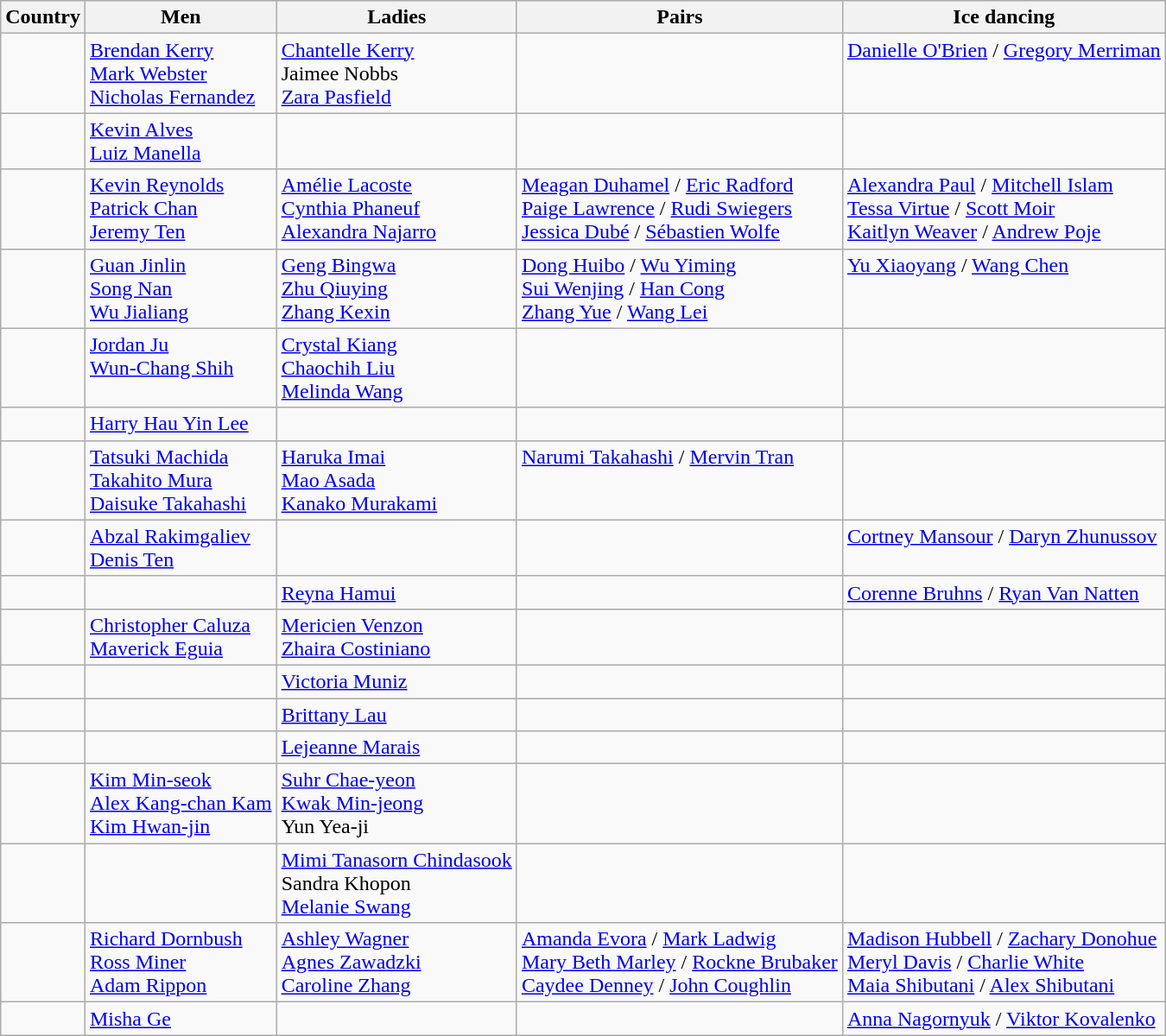<table class="wikitable">
<tr>
<th>Country</th>
<th>Men</th>
<th>Ladies</th>
<th>Pairs</th>
<th>Ice dancing</th>
</tr>
<tr valign="top">
<td></td>
<td><a href='#'>Brendan Kerry</a> <br> <a href='#'>Mark Webster</a> <br> <a href='#'>Nicholas Fernandez</a></td>
<td><a href='#'>Chantelle Kerry</a> <br> Jaimee Nobbs <br> <a href='#'>Zara Pasfield</a></td>
<td></td>
<td><a href='#'>Danielle O'Brien</a> / <a href='#'>Gregory Merriman</a></td>
</tr>
<tr valign="top">
<td></td>
<td><a href='#'>Kevin Alves</a> <br> <a href='#'>Luiz Manella</a></td>
<td></td>
<td></td>
<td></td>
</tr>
<tr valign="top">
<td></td>
<td><a href='#'>Kevin Reynolds</a> <br> <a href='#'>Patrick Chan</a> <br> <a href='#'>Jeremy Ten</a></td>
<td><a href='#'>Amélie Lacoste</a> <br> <a href='#'>Cynthia Phaneuf</a> <br> <a href='#'>Alexandra Najarro</a></td>
<td><a href='#'>Meagan Duhamel</a> / <a href='#'>Eric Radford</a> <br> <a href='#'>Paige Lawrence</a> / <a href='#'>Rudi Swiegers</a> <br> <a href='#'>Jessica Dubé</a> / <a href='#'>Sébastien Wolfe</a></td>
<td><a href='#'>Alexandra Paul</a> / <a href='#'>Mitchell Islam</a> <br> <a href='#'>Tessa Virtue</a> / <a href='#'>Scott Moir</a> <br> <a href='#'>Kaitlyn Weaver</a> / <a href='#'>Andrew Poje</a></td>
</tr>
<tr valign="top">
<td></td>
<td><a href='#'>Guan Jinlin</a> <br> <a href='#'>Song Nan</a> <br> <a href='#'>Wu Jialiang</a></td>
<td><a href='#'>Geng Bingwa</a> <br> <a href='#'>Zhu Qiuying</a> <br> <a href='#'>Zhang Kexin</a></td>
<td><a href='#'>Dong Huibo</a> / <a href='#'>Wu Yiming</a> <br> <a href='#'>Sui Wenjing</a> / <a href='#'>Han Cong</a> <br> <a href='#'>Zhang Yue</a> / <a href='#'>Wang Lei</a></td>
<td><a href='#'>Yu Xiaoyang</a> / <a href='#'>Wang Chen</a></td>
</tr>
<tr valign="top">
<td></td>
<td><a href='#'>Jordan Ju</a> <br> <a href='#'>Wun-Chang Shih</a></td>
<td><a href='#'>Crystal Kiang</a> <br> <a href='#'>Chaochih Liu</a> <br> <a href='#'>Melinda Wang</a></td>
<td></td>
<td></td>
</tr>
<tr valign="top">
<td></td>
<td><a href='#'>Harry Hau Yin Lee</a></td>
<td></td>
<td></td>
<td></td>
</tr>
<tr valign="top">
<td></td>
<td><a href='#'>Tatsuki Machida</a> <br> <a href='#'>Takahito Mura</a> <br> <a href='#'>Daisuke Takahashi</a></td>
<td><a href='#'>Haruka Imai</a> <br> <a href='#'>Mao Asada</a> <br> <a href='#'>Kanako Murakami</a></td>
<td><a href='#'>Narumi Takahashi</a> / <a href='#'>Mervin Tran</a></td>
<td></td>
</tr>
<tr valign="top">
<td></td>
<td><a href='#'>Abzal Rakimgaliev</a> <br> <a href='#'>Denis Ten</a></td>
<td></td>
<td></td>
<td><a href='#'>Cortney Mansour</a> / <a href='#'>Daryn Zhunussov</a></td>
</tr>
<tr valign="top">
<td></td>
<td></td>
<td><a href='#'>Reyna Hamui</a></td>
<td></td>
<td><a href='#'>Corenne Bruhns</a> / <a href='#'>Ryan Van Natten</a></td>
</tr>
<tr valign="top">
<td></td>
<td><a href='#'>Christopher Caluza</a> <br> <a href='#'>Maverick Eguia</a></td>
<td><a href='#'>Mericien Venzon</a> <br> <a href='#'>Zhaira Costiniano</a></td>
<td></td>
<td></td>
</tr>
<tr valign="top">
<td></td>
<td></td>
<td><a href='#'>Victoria Muniz</a></td>
<td></td>
<td></td>
</tr>
<tr valign="top">
<td></td>
<td></td>
<td><a href='#'>Brittany Lau</a></td>
<td></td>
<td></td>
</tr>
<tr valign="top">
<td></td>
<td></td>
<td><a href='#'>Lejeanne Marais</a></td>
<td></td>
<td></td>
</tr>
<tr valign="top">
<td></td>
<td><a href='#'>Kim Min-seok</a> <br> <a href='#'>Alex Kang-chan Kam</a> <br> <a href='#'>Kim Hwan-jin</a></td>
<td><a href='#'>Suhr Chae-yeon</a> <br> <a href='#'>Kwak Min-jeong</a> <br> Yun Yea-ji</td>
<td></td>
<td></td>
</tr>
<tr valign="top">
<td></td>
<td></td>
<td><a href='#'>Mimi Tanasorn Chindasook</a> <br> Sandra Khopon <br> <a href='#'>Melanie Swang</a></td>
<td></td>
<td></td>
</tr>
<tr valign="top">
<td></td>
<td><a href='#'>Richard Dornbush</a> <br> <a href='#'>Ross Miner</a> <br> <a href='#'>Adam Rippon</a></td>
<td><a href='#'>Ashley Wagner</a> <br> <a href='#'>Agnes Zawadzki</a> <br> <a href='#'>Caroline Zhang</a></td>
<td><a href='#'>Amanda Evora</a> / <a href='#'>Mark Ladwig</a> <br> <a href='#'>Mary Beth Marley</a> / <a href='#'>Rockne Brubaker</a> <br> <a href='#'>Caydee Denney</a> / <a href='#'>John Coughlin</a></td>
<td><a href='#'>Madison Hubbell</a> / <a href='#'>Zachary Donohue</a> <br> <a href='#'>Meryl Davis</a> / <a href='#'>Charlie White</a> <br> <a href='#'>Maia Shibutani</a> / <a href='#'>Alex Shibutani</a></td>
</tr>
<tr valign="top">
<td></td>
<td><a href='#'>Misha Ge</a></td>
<td></td>
<td></td>
<td><a href='#'>Anna Nagornyuk</a> / <a href='#'>Viktor Kovalenko</a></td>
</tr>
</table>
